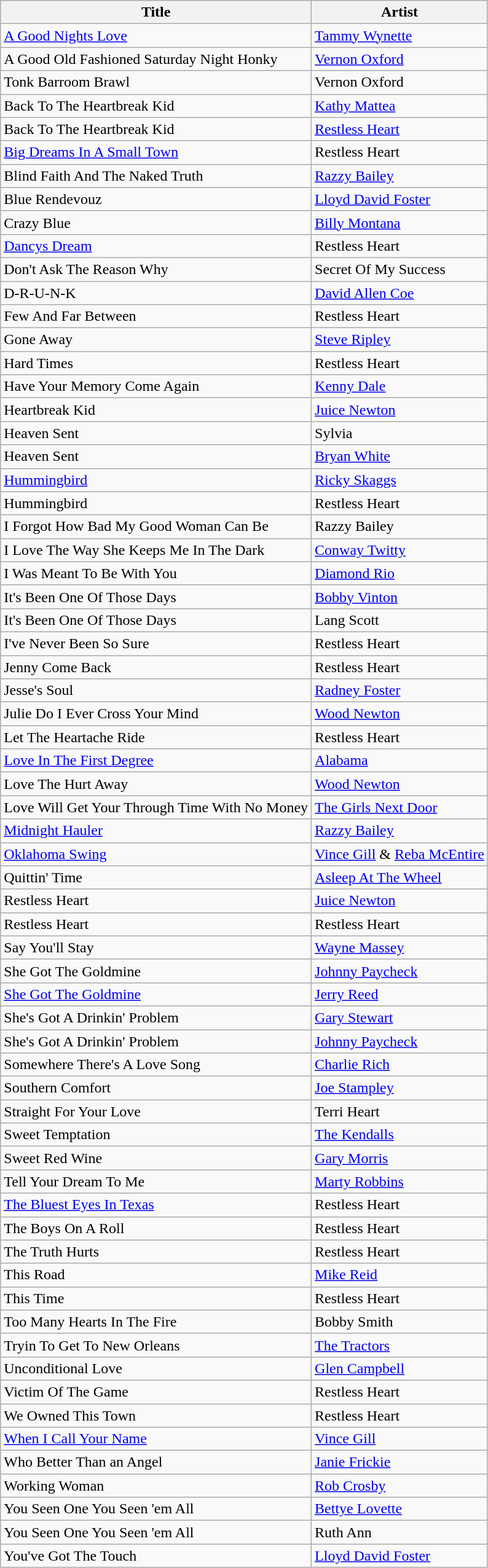<table class="wikitable">
<tr>
<th>Title</th>
<th>Artist</th>
</tr>
<tr>
<td><a href='#'>A Good Nights Love</a></td>
<td><a href='#'>Tammy Wynette</a></td>
</tr>
<tr>
<td>A Good Old Fashioned Saturday Night Honky</td>
<td><a href='#'>Vernon Oxford</a></td>
</tr>
<tr>
<td>Tonk Barroom Brawl</td>
<td>Vernon Oxford</td>
</tr>
<tr>
<td>Back To The Heartbreak Kid</td>
<td><a href='#'>Kathy Mattea</a></td>
</tr>
<tr>
<td>Back To The Heartbreak Kid</td>
<td><a href='#'>Restless Heart</a></td>
</tr>
<tr>
<td><a href='#'>Big Dreams In A Small Town</a></td>
<td>Restless Heart</td>
</tr>
<tr>
<td>Blind Faith And The Naked Truth</td>
<td><a href='#'>Razzy Bailey</a></td>
</tr>
<tr>
<td>Blue Rendevouz</td>
<td><a href='#'>Lloyd David Foster</a></td>
</tr>
<tr>
<td>Crazy Blue</td>
<td><a href='#'>Billy Montana</a></td>
</tr>
<tr>
<td><a href='#'>Dancys Dream</a></td>
<td>Restless Heart</td>
</tr>
<tr>
<td>Don't Ask The Reason Why</td>
<td>Secret Of My Success</td>
</tr>
<tr>
<td>D-R-U-N-K</td>
<td><a href='#'>David Allen Coe</a></td>
</tr>
<tr>
<td>Few And Far Between</td>
<td>Restless Heart</td>
</tr>
<tr>
<td>Gone Away</td>
<td><a href='#'>Steve Ripley</a></td>
</tr>
<tr>
<td>Hard Times</td>
<td>Restless Heart</td>
</tr>
<tr>
<td>Have Your Memory Come Again</td>
<td><a href='#'>Kenny Dale</a></td>
</tr>
<tr>
<td>Heartbreak Kid</td>
<td><a href='#'>Juice Newton</a></td>
</tr>
<tr>
<td>Heaven Sent</td>
<td>Sylvia</td>
</tr>
<tr>
<td>Heaven Sent</td>
<td><a href='#'>Bryan White</a></td>
</tr>
<tr>
<td><a href='#'>Hummingbird</a></td>
<td><a href='#'>Ricky Skaggs</a></td>
</tr>
<tr>
<td>Hummingbird</td>
<td>Restless Heart</td>
</tr>
<tr>
<td>I Forgot How Bad My Good Woman Can Be</td>
<td>Razzy Bailey</td>
</tr>
<tr>
<td>I Love The Way She Keeps Me In The Dark</td>
<td><a href='#'>Conway Twitty</a></td>
</tr>
<tr>
<td>I Was Meant To Be With You</td>
<td><a href='#'>Diamond Rio</a></td>
</tr>
<tr>
<td>It's Been One Of Those Days</td>
<td><a href='#'>Bobby Vinton</a></td>
</tr>
<tr>
<td>It's Been One Of Those Days</td>
<td>Lang Scott</td>
</tr>
<tr>
<td>I've Never Been So Sure</td>
<td>Restless Heart</td>
</tr>
<tr>
<td>Jenny Come Back</td>
<td>Restless Heart</td>
</tr>
<tr>
<td>Jesse's Soul</td>
<td><a href='#'>Radney Foster</a></td>
</tr>
<tr>
<td>Julie Do I Ever Cross Your Mind</td>
<td><a href='#'>Wood Newton</a></td>
</tr>
<tr>
<td>Let The Heartache Ride</td>
<td>Restless Heart</td>
</tr>
<tr>
<td><a href='#'>Love In The First Degree</a></td>
<td><a href='#'>Alabama</a></td>
</tr>
<tr>
<td>Love The Hurt Away</td>
<td><a href='#'>Wood Newton</a></td>
</tr>
<tr>
<td>Love Will Get Your Through Time With No Money</td>
<td><a href='#'>The Girls Next Door</a></td>
</tr>
<tr>
<td><a href='#'>Midnight Hauler</a></td>
<td><a href='#'>Razzy Bailey</a></td>
</tr>
<tr>
<td><a href='#'>Oklahoma Swing</a></td>
<td><a href='#'>Vince Gill</a> & <a href='#'>Reba McEntire</a></td>
</tr>
<tr>
<td>Quittin' Time</td>
<td><a href='#'>Asleep At The Wheel</a></td>
</tr>
<tr>
<td>Restless Heart</td>
<td><a href='#'>Juice Newton</a></td>
</tr>
<tr>
<td>Restless Heart</td>
<td>Restless Heart</td>
</tr>
<tr>
<td>Say You'll Stay</td>
<td><a href='#'>Wayne Massey</a></td>
</tr>
<tr>
<td>She Got The Goldmine</td>
<td><a href='#'>Johnny Paycheck</a></td>
</tr>
<tr>
<td><a href='#'>She Got The Goldmine</a></td>
<td><a href='#'>Jerry Reed</a></td>
</tr>
<tr>
<td>She's Got A Drinkin' Problem</td>
<td><a href='#'>Gary Stewart</a></td>
</tr>
<tr>
<td>She's Got A Drinkin' Problem</td>
<td><a href='#'>Johnny Paycheck</a></td>
</tr>
<tr>
<td>Somewhere There's A Love Song</td>
<td><a href='#'>Charlie Rich</a></td>
</tr>
<tr>
<td>Southern Comfort</td>
<td><a href='#'>Joe Stampley</a></td>
</tr>
<tr>
<td>Straight For Your Love</td>
<td>Terri Heart</td>
</tr>
<tr>
<td>Sweet Temptation</td>
<td><a href='#'>The Kendalls</a></td>
</tr>
<tr>
<td>Sweet Red Wine</td>
<td><a href='#'>Gary Morris</a></td>
</tr>
<tr>
<td>Tell Your Dream To Me</td>
<td><a href='#'>Marty Robbins</a></td>
</tr>
<tr>
<td><a href='#'>The Bluest Eyes In Texas</a></td>
<td>Restless Heart</td>
</tr>
<tr>
<td>The Boys On A Roll</td>
<td>Restless Heart</td>
</tr>
<tr>
<td>The Truth Hurts</td>
<td>Restless Heart</td>
</tr>
<tr>
<td>This Road</td>
<td><a href='#'>Mike Reid</a></td>
</tr>
<tr>
<td>This Time</td>
<td>Restless Heart</td>
</tr>
<tr>
<td>Too Many Hearts In The Fire</td>
<td>Bobby Smith</td>
</tr>
<tr>
<td>Tryin To Get To New Orleans</td>
<td><a href='#'>The Tractors</a></td>
</tr>
<tr>
<td>Unconditional Love</td>
<td><a href='#'>Glen Campbell</a></td>
</tr>
<tr>
<td>Victim Of The Game</td>
<td>Restless Heart</td>
</tr>
<tr>
<td>We Owned This Town</td>
<td>Restless Heart</td>
</tr>
<tr>
<td><a href='#'>When I Call Your Name</a></td>
<td><a href='#'>Vince Gill</a></td>
</tr>
<tr>
<td>Who Better Than an Angel</td>
<td><a href='#'>Janie Frickie</a></td>
</tr>
<tr>
<td>Working Woman</td>
<td><a href='#'>Rob Crosby</a></td>
</tr>
<tr>
<td>You Seen One You Seen 'em All</td>
<td><a href='#'>Bettye Lovette</a></td>
</tr>
<tr>
<td>You Seen One You Seen 'em All</td>
<td>Ruth Ann</td>
</tr>
<tr>
<td>You've Got The Touch</td>
<td><a href='#'>Lloyd David Foster</a></td>
</tr>
</table>
